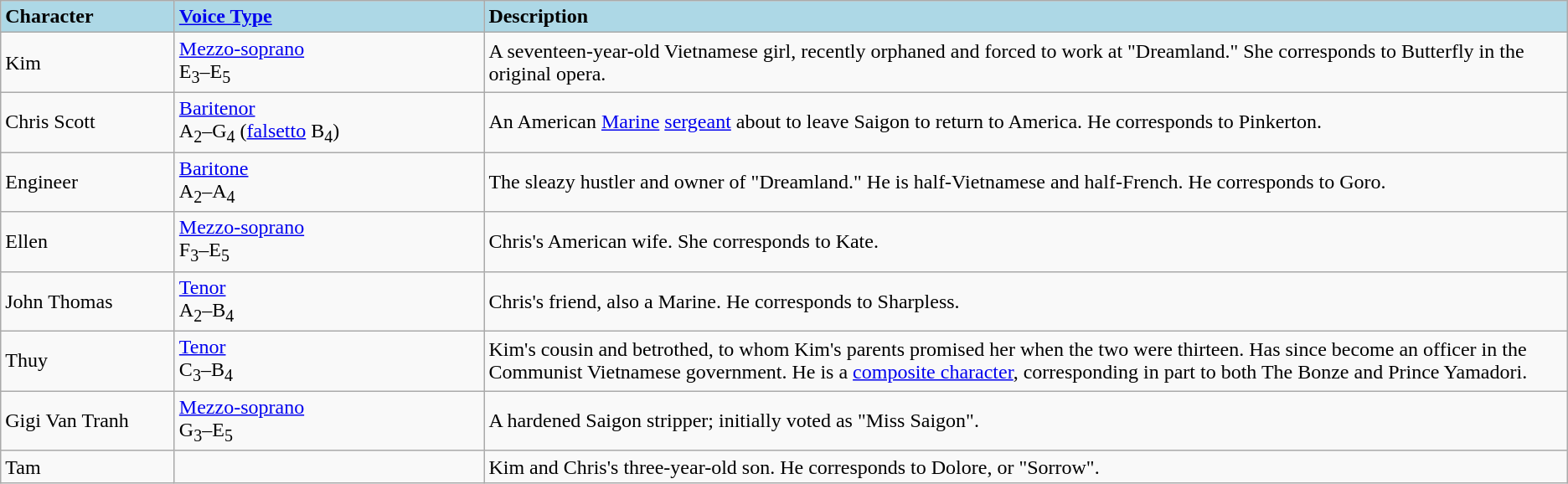<table class="wikitable">
<tr>
<td style="width:5%; background:lightblue;"><strong>Character</strong></td>
<td style="width:10%; background:lightblue;"><strong><a href='#'>Voice Type</a></strong></td>
<td style="width:35%; background:lightblue;"><strong>Description</strong></td>
</tr>
<tr>
<td>Kim</td>
<td><a href='#'>Mezzo-soprano</a><br>E<sub>3</sub>–E<sub>5</sub></td>
<td>A seventeen-year-old Vietnamese girl, recently orphaned and forced to work at "Dreamland." She corresponds to Butterfly in the original opera.</td>
</tr>
<tr>
<td>Chris Scott</td>
<td><a href='#'>Baritenor</a><br>A<sub>2</sub>–G<sub>4</sub> (<a href='#'>falsetto</a> B<sub>4</sub>)</td>
<td>An American <a href='#'>Marine</a> <a href='#'>sergeant</a> about to leave Saigon to return to America. He corresponds to Pinkerton.</td>
</tr>
<tr>
<td>Engineer</td>
<td><a href='#'>Baritone</a><br>A<sub>2</sub>–A<sub>4</sub></td>
<td>The sleazy hustler and owner of "Dreamland." He is half-Vietnamese and half-French. He corresponds to Goro.</td>
</tr>
<tr>
<td>Ellen</td>
<td><a href='#'>Mezzo-soprano</a><br>F<sub>3</sub>–E<sub>5</sub></td>
<td>Chris's American wife. She corresponds to Kate.</td>
</tr>
<tr>
<td>John Thomas</td>
<td><a href='#'>Tenor</a><br>A<sub>2</sub>–B<sub>4</sub></td>
<td>Chris's friend, also a Marine. He corresponds to Sharpless.</td>
</tr>
<tr>
<td>Thuy</td>
<td><a href='#'>Tenor</a><br>C<sub>3</sub>–B<sub>4</sub></td>
<td>Kim's cousin and betrothed, to whom Kim's parents promised her when the two were thirteen. Has since become an officer in the Communist Vietnamese government. He is a <a href='#'>composite character</a>, corresponding in part to both The Bonze and Prince Yamadori.</td>
</tr>
<tr>
<td>Gigi Van Tranh</td>
<td><a href='#'>Mezzo-soprano</a><br>G<sub>3</sub>–E<sub>5</sub></td>
<td>A hardened Saigon stripper; initially voted as "Miss Saigon".</td>
</tr>
<tr>
<td>Tam</td>
<td></td>
<td>Kim and Chris's three-year-old son. He corresponds to Dolore, or "Sorrow".</td>
</tr>
</table>
